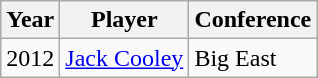<table class="wikitable outercollapse">
<tr>
<th>Year</th>
<th>Player</th>
<th>Conference</th>
</tr>
<tr>
<td>2012</td>
<td><a href='#'>Jack Cooley</a></td>
<td>Big East</td>
</tr>
</table>
